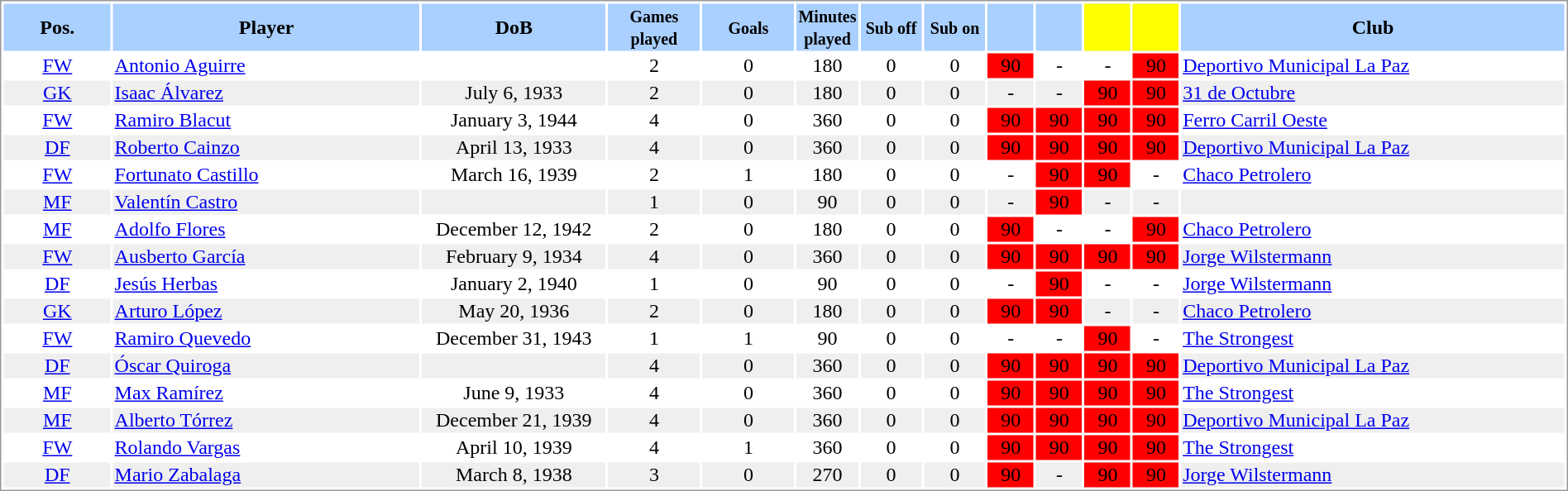<table border="0" width="100%" style="border: 1px solid #999; background-color:#FFFFFF; text-align:center">
<tr align="center" bgcolor="#AAD0FF">
<th width=7%>Pos.</th>
<th width=20%>Player</th>
<th width=12%>DoB</th>
<th width=6%><small>Games<br>played</small></th>
<th width=6%><small>Goals</small></th>
<th width=4%><small>Minutes<br>played</small></th>
<th width=4%><small>Sub off</small></th>
<th width=4%><small>Sub on</small></th>
<th width=3%></th>
<th width=3%></th>
<th width=3% bgcolor=yellow></th>
<th width=3% bgcolor=yellow></th>
<th width=27%>Club</th>
</tr>
<tr>
<td><a href='#'>FW</a></td>
<td align="left"><a href='#'>Antonio Aguirre</a></td>
<td></td>
<td>2</td>
<td>0</td>
<td>180</td>
<td>0</td>
<td>0</td>
<td bgcolor=red>90</td>
<td>-</td>
<td>-</td>
<td bgcolor=red>90</td>
<td align="left"> <a href='#'>Deportivo Municipal La Paz</a></td>
</tr>
<tr bgcolor="#EFEFEF">
<td><a href='#'>GK</a></td>
<td align="left"><a href='#'>Isaac Álvarez</a></td>
<td>July 6, 1933</td>
<td>2</td>
<td>0</td>
<td>180</td>
<td>0</td>
<td>0</td>
<td>-</td>
<td>-</td>
<td bgcolor=red>90</td>
<td bgcolor=red>90</td>
<td align="left"> <a href='#'>31 de Octubre</a></td>
</tr>
<tr>
<td><a href='#'>FW</a></td>
<td align="left"><a href='#'>Ramiro Blacut</a></td>
<td>January 3, 1944</td>
<td>4</td>
<td>0</td>
<td>360</td>
<td>0</td>
<td>0</td>
<td bgcolor=red>90</td>
<td bgcolor=red>90</td>
<td bgcolor=red>90</td>
<td bgcolor=red>90</td>
<td align="left"> <a href='#'>Ferro Carril Oeste</a></td>
</tr>
<tr bgcolor="#EFEFEF">
<td><a href='#'>DF</a></td>
<td align="left"><a href='#'>Roberto Cainzo</a></td>
<td>April 13, 1933</td>
<td>4</td>
<td>0</td>
<td>360</td>
<td>0</td>
<td>0</td>
<td bgcolor=red>90</td>
<td bgcolor=red>90</td>
<td bgcolor=red>90</td>
<td bgcolor=red>90</td>
<td align="left"> <a href='#'>Deportivo Municipal La Paz</a></td>
</tr>
<tr>
<td><a href='#'>FW</a></td>
<td align="left"><a href='#'>Fortunato Castillo</a></td>
<td>March 16, 1939</td>
<td>2</td>
<td>1</td>
<td>180</td>
<td>0</td>
<td>0</td>
<td>-</td>
<td bgcolor=red>90</td>
<td bgcolor=red>90</td>
<td>-</td>
<td align="left"> <a href='#'>Chaco Petrolero</a></td>
</tr>
<tr bgcolor="#EFEFEF">
<td><a href='#'>MF</a></td>
<td align="left"><a href='#'>Valentín Castro</a></td>
<td></td>
<td>1</td>
<td>0</td>
<td>90</td>
<td>0</td>
<td>0</td>
<td>-</td>
<td bgcolor=red>90</td>
<td>-</td>
<td>-</td>
<td align="left"></td>
</tr>
<tr>
<td><a href='#'>MF</a></td>
<td align="left"><a href='#'>Adolfo Flores</a></td>
<td>December 12, 1942</td>
<td>2</td>
<td>0</td>
<td>180</td>
<td>0</td>
<td>0</td>
<td bgcolor=red>90</td>
<td>-</td>
<td>-</td>
<td bgcolor=red>90</td>
<td align="left"> <a href='#'>Chaco Petrolero</a></td>
</tr>
<tr bgcolor="#EFEFEF">
<td><a href='#'>FW</a></td>
<td align="left"><a href='#'>Ausberto García</a></td>
<td>February 9, 1934</td>
<td>4</td>
<td>0</td>
<td>360</td>
<td>0</td>
<td>0</td>
<td bgcolor=red>90</td>
<td bgcolor=red>90</td>
<td bgcolor=red>90</td>
<td bgcolor=red>90</td>
<td align="left"> <a href='#'>Jorge Wilstermann</a></td>
</tr>
<tr>
<td><a href='#'>DF</a></td>
<td align="left"><a href='#'>Jesús Herbas</a></td>
<td>January 2, 1940</td>
<td>1</td>
<td>0</td>
<td>90</td>
<td>0</td>
<td>0</td>
<td>-</td>
<td bgcolor=red>90</td>
<td>-</td>
<td>-</td>
<td align="left"> <a href='#'>Jorge Wilstermann</a></td>
</tr>
<tr bgcolor="#EFEFEF">
<td><a href='#'>GK</a></td>
<td align="left"><a href='#'>Arturo López</a></td>
<td>May 20, 1936</td>
<td>2</td>
<td>0</td>
<td>180</td>
<td>0</td>
<td>0</td>
<td bgcolor=red>90</td>
<td bgcolor=red>90</td>
<td>-</td>
<td>-</td>
<td align="left"> <a href='#'>Chaco Petrolero</a></td>
</tr>
<tr>
<td><a href='#'>FW</a></td>
<td align="left"><a href='#'>Ramiro Quevedo</a></td>
<td>December 31, 1943</td>
<td>1</td>
<td>1</td>
<td>90</td>
<td>0</td>
<td>0</td>
<td>-</td>
<td>-</td>
<td bgcolor=red>90</td>
<td>-</td>
<td align="left"> <a href='#'>The Strongest</a></td>
</tr>
<tr bgcolor="#EFEFEF">
<td><a href='#'>DF</a></td>
<td align="left"><a href='#'>Óscar Quiroga</a></td>
<td></td>
<td>4</td>
<td>0</td>
<td>360</td>
<td>0</td>
<td>0</td>
<td bgcolor=red>90</td>
<td bgcolor=red>90</td>
<td bgcolor=red>90</td>
<td bgcolor=red>90</td>
<td align="left"> <a href='#'>Deportivo Municipal La Paz</a></td>
</tr>
<tr>
<td><a href='#'>MF</a></td>
<td align="left"><a href='#'>Max Ramírez</a></td>
<td>June 9, 1933</td>
<td>4</td>
<td>0</td>
<td>360</td>
<td>0</td>
<td>0</td>
<td bgcolor=red>90</td>
<td bgcolor=red>90</td>
<td bgcolor=red>90</td>
<td bgcolor=red>90</td>
<td align="left"> <a href='#'>The Strongest</a></td>
</tr>
<tr bgcolor="#EFEFEF">
<td><a href='#'>MF</a></td>
<td align="left"><a href='#'>Alberto Tórrez</a></td>
<td>December 21, 1939</td>
<td>4</td>
<td>0</td>
<td>360</td>
<td>0</td>
<td>0</td>
<td bgcolor=red>90</td>
<td bgcolor=red>90</td>
<td bgcolor=red>90</td>
<td bgcolor=red>90</td>
<td align="left"> <a href='#'>Deportivo Municipal La Paz</a></td>
</tr>
<tr>
<td><a href='#'>FW</a></td>
<td align="left"><a href='#'>Rolando Vargas</a></td>
<td>April 10, 1939</td>
<td>4</td>
<td>1</td>
<td>360</td>
<td>0</td>
<td>0</td>
<td bgcolor=red>90</td>
<td bgcolor=red>90</td>
<td bgcolor=red>90</td>
<td bgcolor=red>90</td>
<td align="left"> <a href='#'>The Strongest</a></td>
</tr>
<tr bgcolor="#EFEFEF">
<td><a href='#'>DF</a></td>
<td align="left"><a href='#'>Mario Zabalaga</a></td>
<td>March 8, 1938</td>
<td>3</td>
<td>0</td>
<td>270</td>
<td>0</td>
<td>0</td>
<td bgcolor=red>90</td>
<td>-</td>
<td bgcolor=red>90</td>
<td bgcolor=red>90</td>
<td align="left"> <a href='#'>Jorge Wilstermann</a></td>
</tr>
</table>
